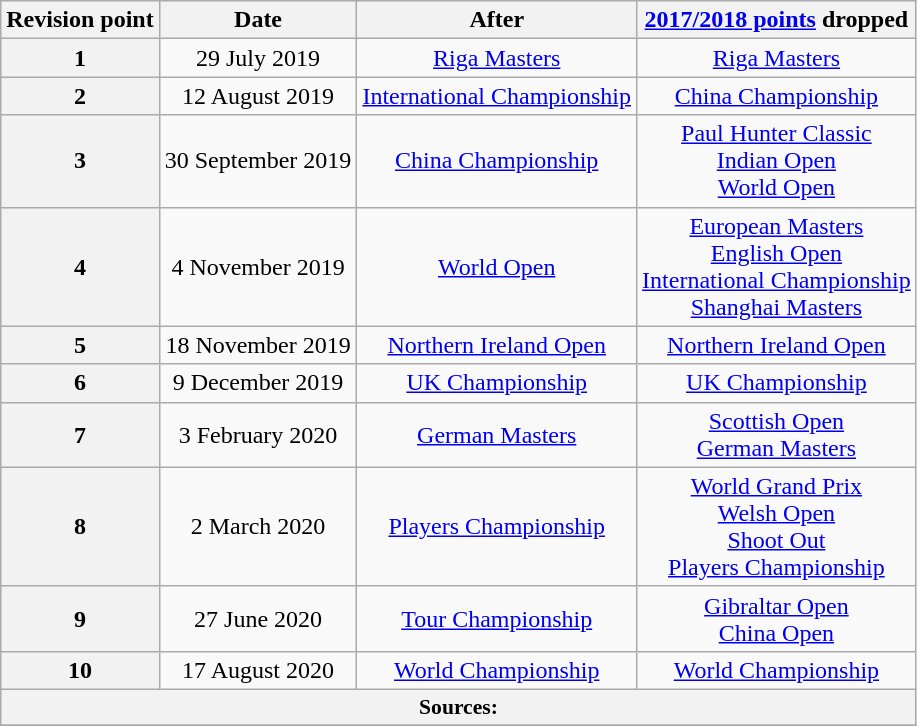<table class="wikitable" style="text-align: center;">
<tr>
<th scope=column>Revision point</th>
<th scope=column>Date</th>
<th scope=column>After</th>
<th scope=column><a href='#'>2017/2018 points</a> dropped</th>
</tr>
<tr>
<th scope=row>1</th>
<td>29 July 2019</td>
<td><a href='#'>Riga Masters</a></td>
<td><a href='#'>Riga Masters</a></td>
</tr>
<tr>
<th scope=row>2</th>
<td>12 August 2019</td>
<td><a href='#'>International Championship</a></td>
<td><a href='#'>China Championship</a></td>
</tr>
<tr>
<th scope=row>3</th>
<td>30 September 2019</td>
<td><a href='#'>China Championship</a></td>
<td><a href='#'>Paul Hunter Classic</a><br><a href='#'>Indian Open</a><br><a href='#'>World Open</a></td>
</tr>
<tr>
<th scope=row>4</th>
<td>4 November 2019</td>
<td><a href='#'>World Open</a></td>
<td><a href='#'>European Masters</a><br><a href='#'>English Open</a><br><a href='#'>International Championship</a><br><a href='#'>Shanghai Masters</a></td>
</tr>
<tr>
<th scope=row>5</th>
<td>18 November 2019</td>
<td><a href='#'>Northern Ireland Open</a></td>
<td><a href='#'>Northern Ireland Open</a></td>
</tr>
<tr>
<th scope=row>6</th>
<td>9 December 2019</td>
<td><a href='#'>UK Championship</a></td>
<td><a href='#'>UK Championship</a></td>
</tr>
<tr>
<th scope=row>7</th>
<td>3 February 2020</td>
<td><a href='#'>German Masters</a></td>
<td><a href='#'>Scottish Open</a><br><a href='#'>German Masters</a></td>
</tr>
<tr>
<th scope=row>8</th>
<td>2 March 2020</td>
<td><a href='#'>Players Championship</a></td>
<td><a href='#'>World Grand Prix</a><br><a href='#'>Welsh Open</a><br><a href='#'>Shoot Out</a><br><a href='#'>Players Championship</a></td>
</tr>
<tr>
<th scope=row>9</th>
<td>27 June 2020</td>
<td><a href='#'>Tour Championship</a></td>
<td><a href='#'>Gibraltar Open</a><br><a href='#'>China Open</a></td>
</tr>
<tr>
<th scope=row><strong>10</strong></th>
<td>17 August 2020</td>
<td><a href='#'>World Championship</a></td>
<td><a href='#'>World Championship</a></td>
</tr>
<tr>
<th colspan="4" style="text-align:center; font-size:90%;">Sources:</th>
</tr>
<tr>
</tr>
</table>
